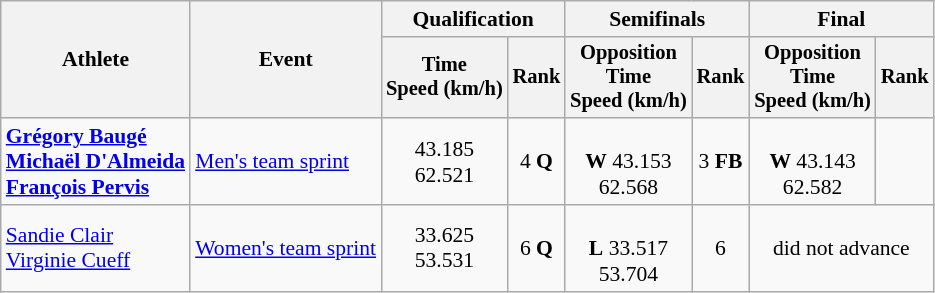<table class="wikitable" style="font-size:90%">
<tr>
<th rowspan="2">Athlete</th>
<th rowspan="2">Event</th>
<th colspan=2>Qualification</th>
<th colspan=2>Semifinals</th>
<th colspan=2>Final</th>
</tr>
<tr style="font-size:95%">
<th>Time<br>Speed (km/h)</th>
<th>Rank</th>
<th>Opposition<br>Time<br>Speed (km/h)</th>
<th>Rank</th>
<th>Opposition<br>Time<br>Speed (km/h)</th>
<th>Rank</th>
</tr>
<tr align=center>
<td align=left><strong><a href='#'>Grégory Baugé</a><br><a href='#'>Michaël D'Almeida</a><br><a href='#'>François Pervis</a></strong></td>
<td align=left><a href='#'>Men's team sprint</a></td>
<td>43.185<br>62.521</td>
<td>4 <strong>Q</strong></td>
<td><br><strong>W</strong> 43.153<br>62.568</td>
<td>3 <strong>FB</strong></td>
<td><br><strong>W</strong> 43.143<br>62.582</td>
<td></td>
</tr>
<tr align=center>
<td align=left><a href='#'>Sandie Clair</a><br><a href='#'>Virginie Cueff</a></td>
<td align=left><a href='#'>Women's team sprint</a></td>
<td>33.625<br>53.531</td>
<td>6 <strong>Q</strong></td>
<td><br><strong>L</strong> 33.517<br>53.704</td>
<td>6</td>
<td colspan=2>did not advance</td>
</tr>
</table>
